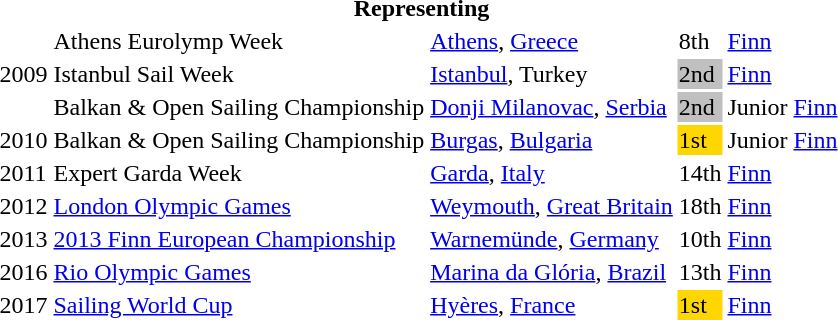<table>
<tr>
<th colspan="6">Representing </th>
</tr>
<tr>
<td rowspan=3>2009</td>
<td>Athens Eurolymp Week</td>
<td><a href='#'>Athens</a>, <a href='#'>Greece</a></td>
<td>8th</td>
<td><a href='#'>Finn</a></td>
<td></td>
</tr>
<tr>
<td>Istanbul Sail Week</td>
<td><a href='#'>Istanbul</a>, Turkey</td>
<td style="background:silver;">2nd</td>
<td><a href='#'>Finn</a></td>
<td></td>
</tr>
<tr>
<td>Balkan & Open Sailing Championship</td>
<td><a href='#'>Donji Milanovac</a>, <a href='#'>Serbia</a></td>
<td style="background:silver;">2nd</td>
<td>Junior <a href='#'>Finn</a></td>
<td></td>
</tr>
<tr>
<td>2010</td>
<td>Balkan & Open Sailing Championship</td>
<td><a href='#'>Burgas</a>, <a href='#'>Bulgaria</a></td>
<td style="background:gold;">1st</td>
<td>Junior <a href='#'>Finn</a></td>
<td></td>
</tr>
<tr>
<td>2011</td>
<td>Expert Garda Week</td>
<td><a href='#'>Garda</a>, <a href='#'>Italy</a></td>
<td>14th</td>
<td><a href='#'>Finn</a></td>
<td></td>
</tr>
<tr>
<td>2012</td>
<td><a href='#'>London Olympic Games</a></td>
<td><a href='#'>Weymouth</a>, <a href='#'>Great Britain</a></td>
<td>18th</td>
<td><a href='#'>Finn</a></td>
<td></td>
</tr>
<tr>
<td>2013</td>
<td><a href='#'>2013 Finn European Championship</a></td>
<td><a href='#'>Warnemünde</a>, <a href='#'>Germany</a></td>
<td>10th</td>
<td><a href='#'>Finn</a></td>
<td></td>
</tr>
<tr>
<td>2016</td>
<td><a href='#'>Rio Olympic Games</a></td>
<td><a href='#'>Marina da Glória</a>, <a href='#'>Brazil</a></td>
<td>13th</td>
<td><a href='#'>Finn</a></td>
<td></td>
</tr>
<tr>
<td>2017</td>
<td><a href='#'>Sailing World Cup</a></td>
<td><a href='#'>Hyères</a>, <a href='#'>France</a></td>
<td style="background:gold;">1st</td>
<td><a href='#'>Finn</a></td>
<td></td>
</tr>
</table>
